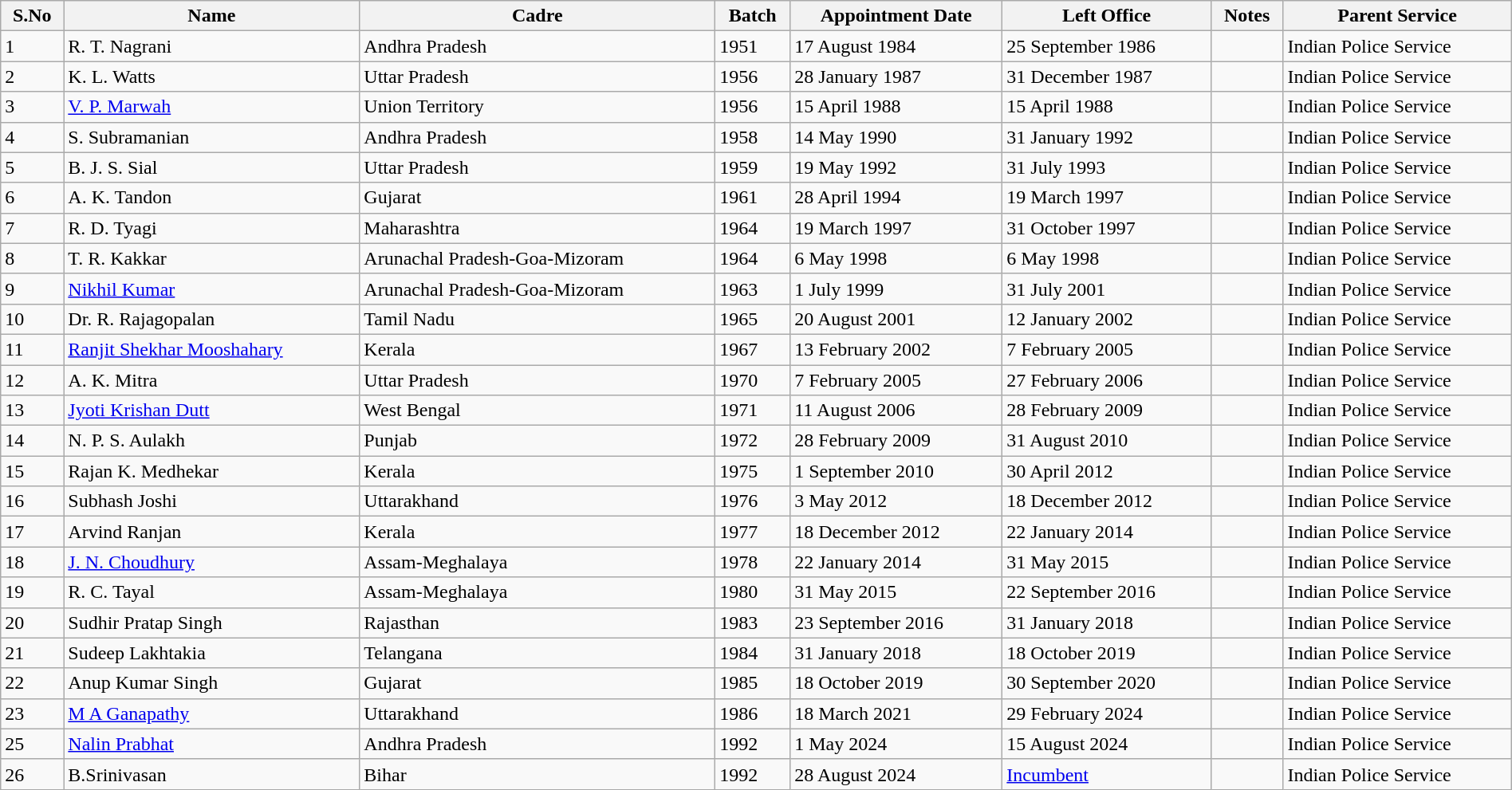<table class="wikitable" width=100%>
<tr>
<th>S.No</th>
<th>Name</th>
<th>Cadre</th>
<th>Batch</th>
<th>Appointment Date</th>
<th>Left Office</th>
<th>Notes</th>
<th>Parent Service</th>
</tr>
<tr>
<td>1</td>
<td>R. T. Nagrani</td>
<td>Andhra Pradesh</td>
<td>1951</td>
<td>17 August 1984</td>
<td>25 September  1986</td>
<td></td>
<td>Indian Police Service</td>
</tr>
<tr>
<td>2</td>
<td>K. L. Watts</td>
<td>Uttar Pradesh</td>
<td>1956</td>
<td>28 January  1987</td>
<td>31 December  1987</td>
<td></td>
<td>Indian Police Service</td>
</tr>
<tr>
<td>3</td>
<td><a href='#'>V. P. Marwah</a></td>
<td>Union Territory</td>
<td>1956</td>
<td>15 April 1988</td>
<td>15 April 1988</td>
<td></td>
<td>Indian Police Service</td>
</tr>
<tr>
<td>4</td>
<td>S. Subramanian</td>
<td>Andhra Pradesh</td>
<td>1958</td>
<td>14 May 1990</td>
<td>31 January  1992</td>
<td></td>
<td>Indian Police Service</td>
</tr>
<tr>
<td>5</td>
<td>B. J. S. Sial</td>
<td>Uttar Pradesh</td>
<td>1959</td>
<td>19 May 1992</td>
<td>31 July 1993</td>
<td></td>
<td>Indian Police Service</td>
</tr>
<tr>
<td>6</td>
<td>A. K. Tandon</td>
<td>Gujarat</td>
<td>1961</td>
<td>28 April 1994</td>
<td>19 March 1997</td>
<td></td>
<td>Indian Police Service</td>
</tr>
<tr>
<td>7</td>
<td>R. D. Tyagi</td>
<td>Maharashtra</td>
<td>1964</td>
<td>19 March 1997</td>
<td>31 October  1997</td>
<td></td>
<td>Indian Police Service</td>
</tr>
<tr>
<td>8</td>
<td>T. R. Kakkar</td>
<td>Arunachal Pradesh-Goa-Mizoram</td>
<td>1964</td>
<td>6 May 1998</td>
<td>6 May 1998</td>
<td></td>
<td>Indian Police Service</td>
</tr>
<tr>
<td>9</td>
<td><a href='#'>Nikhil Kumar</a></td>
<td>Arunachal Pradesh-Goa-Mizoram</td>
<td>1963</td>
<td>1 July 1999</td>
<td>31 July 2001</td>
<td></td>
<td>Indian Police Service</td>
</tr>
<tr>
<td>10</td>
<td>Dr. R. Rajagopalan</td>
<td>Tamil Nadu</td>
<td>1965</td>
<td>20 August 2001</td>
<td>12 January  2002</td>
<td></td>
<td>Indian Police Service</td>
</tr>
<tr>
<td>11</td>
<td><a href='#'>Ranjit Shekhar Mooshahary</a></td>
<td>Kerala</td>
<td>1967</td>
<td>13 February   2002</td>
<td>7 February   2005</td>
<td></td>
<td>Indian Police Service</td>
</tr>
<tr>
<td>12</td>
<td>A. K. Mitra</td>
<td>Uttar Pradesh</td>
<td>1970</td>
<td>7 February 2005</td>
<td>27 February 2006</td>
<td></td>
<td>Indian Police Service</td>
</tr>
<tr>
<td>13</td>
<td><a href='#'>Jyoti Krishan Dutt</a></td>
<td>West Bengal</td>
<td>1971</td>
<td>11 August 2006</td>
<td>28 February   2009</td>
<td></td>
<td>Indian Police Service</td>
</tr>
<tr>
<td>14</td>
<td>N. P. S. Aulakh </td>
<td>Punjab</td>
<td>1972</td>
<td>28 February   2009</td>
<td>31 August 2010</td>
<td></td>
<td>Indian Police Service</td>
</tr>
<tr>
<td>15</td>
<td>Rajan K. Medhekar</td>
<td>Kerala</td>
<td>1975</td>
<td>1 September  2010</td>
<td>30 April 2012</td>
<td></td>
<td>Indian Police Service</td>
</tr>
<tr>
<td>16</td>
<td>Subhash Joshi </td>
<td>Uttarakhand</td>
<td>1976</td>
<td>3 May 2012</td>
<td>18 December  2012</td>
<td></td>
<td>Indian Police Service</td>
</tr>
<tr>
<td>17</td>
<td>Arvind Ranjan </td>
<td>Kerala</td>
<td>1977</td>
<td>18 December  2012</td>
<td>22 January  2014</td>
<td></td>
<td>Indian Police Service</td>
</tr>
<tr>
<td>18</td>
<td><a href='#'>J. N. Choudhury</a></td>
<td>Assam-Meghalaya</td>
<td>1978</td>
<td>22 January  2014</td>
<td>31 May 2015</td>
<td></td>
<td>Indian Police Service</td>
</tr>
<tr>
<td>19</td>
<td>R. C. Tayal </td>
<td>Assam-Meghalaya</td>
<td>1980</td>
<td>31 May 2015</td>
<td>22 September 2016</td>
<td></td>
<td>Indian Police Service</td>
</tr>
<tr>
<td>20</td>
<td>Sudhir Pratap Singh </td>
<td>Rajasthan</td>
<td>1983</td>
<td>23 September 2016</td>
<td>31 January 2018</td>
<td></td>
<td>Indian Police Service</td>
</tr>
<tr>
<td>21</td>
<td>Sudeep Lakhtakia </td>
<td>Telangana</td>
<td>1984</td>
<td>31 January 2018</td>
<td>18 October 2019</td>
<td></td>
<td>Indian Police Service</td>
</tr>
<tr>
<td>22</td>
<td>Anup Kumar Singh</td>
<td>Gujarat</td>
<td>1985</td>
<td>18 October 2019</td>
<td>30 September 2020</td>
<td></td>
<td>Indian Police Service</td>
</tr>
<tr>
<td>23</td>
<td><a href='#'>M A Ganapathy</a></td>
<td>Uttarakhand</td>
<td>1986</td>
<td>18 March 2021</td>
<td>29 February 2024</td>
<td></td>
<td>Indian Police Service</td>
</tr>
<tr>
<td>25</td>
<td><a href='#'>Nalin Prabhat</a></td>
<td>Andhra Pradesh</td>
<td>1992</td>
<td>1 May 2024</td>
<td>15 August 2024</td>
<td></td>
<td>Indian Police Service</td>
</tr>
<tr>
<td>26</td>
<td>B.Srinivasan</td>
<td>Bihar</td>
<td>1992</td>
<td>28 August 2024</td>
<td><a href='#'>Incumbent</a></td>
<td></td>
<td>Indian Police Service</td>
</tr>
</table>
